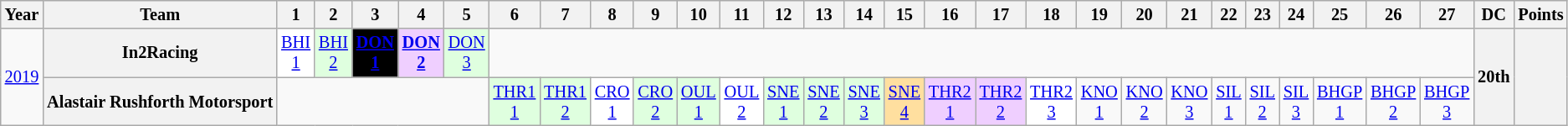<table class="wikitable" style="text-align:center; font-size:85%;">
<tr>
<th>Year</th>
<th>Team</th>
<th>1</th>
<th>2</th>
<th>3</th>
<th>4</th>
<th>5</th>
<th>6</th>
<th>7</th>
<th>8</th>
<th>9</th>
<th>10</th>
<th>11</th>
<th>12</th>
<th>13</th>
<th>14</th>
<th>15</th>
<th>16</th>
<th>17</th>
<th>18</th>
<th>19</th>
<th>20</th>
<th>21</th>
<th>22</th>
<th>23</th>
<th>24</th>
<th>25</th>
<th>26</th>
<th>27</th>
<th>DC</th>
<th>Points</th>
</tr>
<tr>
<td rowspan="2"><a href='#'>2019</a></td>
<th nowrap>In2Racing</th>
<td style="background:#ffffff;"><a href='#'>BHI<br>1</a><br></td>
<td style="background:#dfffdf;"><a href='#'>BHI<br>2</a><br></td>
<td style="background-color:#000000; color:#FFFFFF;"><strong><a href='#'><span>DON<br>1</span></a></strong><br></td>
<td style="background:#efcfff;"><strong><a href='#'>DON<br>2</a></strong><br></td>
<td style="background:#dfffdf;"><a href='#'>DON<br>3</a><br></td>
<td colspan="22"></td>
<th rowspan="2">20th</th>
<th rowspan="2"></th>
</tr>
<tr>
<th nowrap>Alastair Rushforth Motorsport</th>
<td colspan="5"></td>
<td style="background:#dfffdf;"><a href='#'>THR1<br>1</a><br></td>
<td style="background:#dfffdf;"><a href='#'>THR1<br>2</a><br></td>
<td style="background:#ffffff;"><a href='#'>CRO<br>1</a><br></td>
<td style="background:#dfffdf;"><a href='#'>CRO<br>2</a><br></td>
<td style="background:#dfffdf;"><a href='#'>OUL<br>1</a><br></td>
<td style="background:#ffffff;"><a href='#'>OUL<br>2</a><br></td>
<td style="background:#dfffdf;"><a href='#'>SNE<br>1</a><br></td>
<td style="background:#dfffdf;"><a href='#'>SNE<br>2</a><br></td>
<td style="background:#dfffdf;"><a href='#'>SNE<br>3</a><br></td>
<td style="background:#ffdf9f;"><a href='#'>SNE<br>4</a><br></td>
<td style="background:#efcfff;"><a href='#'>THR2<br>1</a><br></td>
<td style="background:#efcfff;"><a href='#'>THR2<br>2</a><br></td>
<td style="background:#ffffff;"><a href='#'>THR2<br>3</a><br></td>
<td><a href='#'>KNO<br>1</a></td>
<td><a href='#'>KNO<br>2</a></td>
<td><a href='#'>KNO<br>3</a></td>
<td><a href='#'>SIL<br>1</a></td>
<td><a href='#'>SIL<br>2</a></td>
<td><a href='#'>SIL<br>3</a></td>
<td><a href='#'>BHGP<br>1</a></td>
<td><a href='#'>BHGP<br>2</a></td>
<td><a href='#'>BHGP<br>3</a></td>
</tr>
</table>
